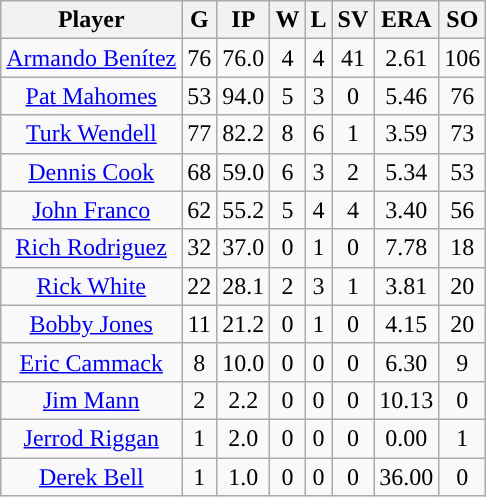<table class="wikitable sortable">
<tr>
<th>Player</th>
<th>G</th>
<th>IP</th>
<th>W</th>
<th>L</th>
<th>SV</th>
<th>ERA</th>
<th>SO</th>
</tr>
<tr align="center">
<td><a href='#'>Armando Benítez</a></td>
<td>76</td>
<td>76.0</td>
<td>4</td>
<td>4</td>
<td>41</td>
<td>2.61</td>
<td>106</td>
</tr>
<tr align="center">
<td><a href='#'>Pat Mahomes</a></td>
<td>53</td>
<td>94.0</td>
<td>5</td>
<td>3</td>
<td>0</td>
<td>5.46</td>
<td>76</td>
</tr>
<tr align="center">
<td><a href='#'>Turk Wendell</a></td>
<td>77</td>
<td>82.2</td>
<td>8</td>
<td>6</td>
<td>1</td>
<td>3.59</td>
<td>73</td>
</tr>
<tr align="center">
<td><a href='#'>Dennis Cook</a></td>
<td>68</td>
<td>59.0</td>
<td>6</td>
<td>3</td>
<td>2</td>
<td>5.34</td>
<td>53</td>
</tr>
<tr align="center">
<td><a href='#'>John Franco</a></td>
<td>62</td>
<td>55.2</td>
<td>5</td>
<td>4</td>
<td>4</td>
<td>3.40</td>
<td>56</td>
</tr>
<tr align="center">
<td><a href='#'>Rich Rodriguez</a></td>
<td>32</td>
<td>37.0</td>
<td>0</td>
<td>1</td>
<td>0</td>
<td>7.78</td>
<td>18</td>
</tr>
<tr align="center">
<td><a href='#'>Rick White</a></td>
<td>22</td>
<td>28.1</td>
<td>2</td>
<td>3</td>
<td>1</td>
<td>3.81</td>
<td>20</td>
</tr>
<tr align="center">
<td><a href='#'>Bobby Jones</a></td>
<td>11</td>
<td>21.2</td>
<td>0</td>
<td>1</td>
<td>0</td>
<td>4.15</td>
<td>20</td>
</tr>
<tr align="center">
<td><a href='#'>Eric Cammack</a></td>
<td>8</td>
<td>10.0</td>
<td>0</td>
<td>0</td>
<td>0</td>
<td>6.30</td>
<td>9</td>
</tr>
<tr align="center">
<td><a href='#'>Jim Mann</a></td>
<td>2</td>
<td>2.2</td>
<td>0</td>
<td>0</td>
<td>0</td>
<td>10.13</td>
<td>0</td>
</tr>
<tr align="center">
<td><a href='#'>Jerrod Riggan</a></td>
<td>1</td>
<td>2.0</td>
<td>0</td>
<td>0</td>
<td>0</td>
<td>0.00</td>
<td>1</td>
</tr>
<tr align="center">
<td><a href='#'>Derek Bell</a></td>
<td>1</td>
<td>1.0</td>
<td>0</td>
<td>0</td>
<td>0</td>
<td>36.00</td>
<td>0</td>
</tr>
</table>
